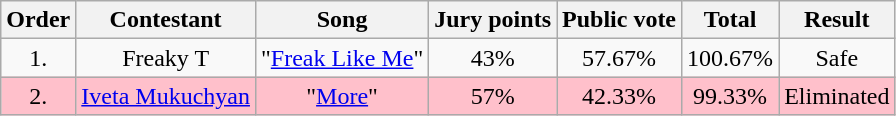<table class="wikitable sortable" style="text-align: center; width: auto;">
<tr class="hintergrundfarbe5">
<th>Order</th>
<th>Contestant</th>
<th>Song</th>
<th>Jury points</th>
<th>Public vote</th>
<th>Total</th>
<th>Result</th>
</tr>
<tr>
<td>1.</td>
<td>Freaky T</td>
<td>"<a href='#'>Freak Like Me</a>"</td>
<td>43%</td>
<td>57.67%</td>
<td>100.67%</td>
<td>Safe</td>
</tr>
<tr bgcolor=pink>
<td>2.</td>
<td><a href='#'>Iveta Mukuchyan</a></td>
<td>"<a href='#'>More</a>"</td>
<td>57%</td>
<td>42.33%</td>
<td>99.33%</td>
<td>Eliminated</td>
</tr>
</table>
